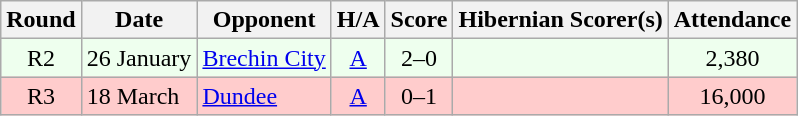<table class="wikitable" style="text-align:center">
<tr>
<th>Round</th>
<th>Date</th>
<th>Opponent</th>
<th>H/A</th>
<th>Score</th>
<th>Hibernian Scorer(s)</th>
<th>Attendance</th>
</tr>
<tr bgcolor=#EEFFEE>
<td>R2</td>
<td align=left>26 January</td>
<td align=left><a href='#'>Brechin City</a></td>
<td><a href='#'>A</a></td>
<td>2–0</td>
<td align=left></td>
<td>2,380</td>
</tr>
<tr bgcolor=#FFCCCC>
<td>R3</td>
<td align=left>18 March</td>
<td align=left><a href='#'>Dundee</a></td>
<td><a href='#'>A</a></td>
<td>0–1</td>
<td align=left></td>
<td>16,000</td>
</tr>
</table>
